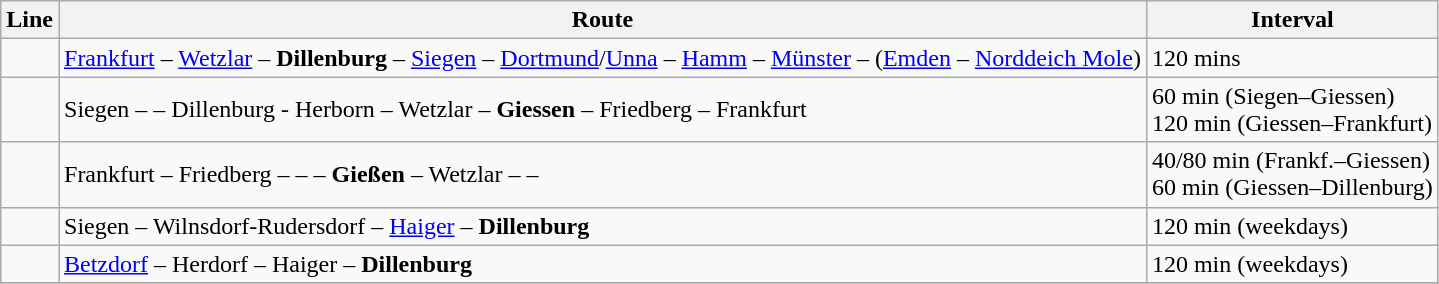<table class="wikitable">
<tr class="hintergrundfarbe5">
<th>Line</th>
<th>Route</th>
<th>Interval</th>
</tr>
<tr>
<td></td>
<td><a href='#'>Frankfurt</a> – <a href='#'>Wetzlar</a> – <strong>Dillenburg</strong> – <a href='#'>Siegen</a> – <a href='#'>Dortmund</a>/<a href='#'>Unna</a> – <a href='#'>Hamm</a> – <a href='#'>Münster</a> – (<a href='#'>Emden</a> – <a href='#'>Norddeich Mole</a>)</td>
<td>120 mins</td>
</tr>
<tr>
<td></td>
<td>Siegen –  – Dillenburg  - Herborn – Wetzlar – <strong>Giessen</strong> – Friedberg – Frankfurt</td>
<td>60 min (Siegen–Giessen)<br> 120 min (Giessen–Frankfurt)</td>
</tr>
<tr>
<td></td>
<td>Frankfurt – Friedberg –   –  – <strong>Gießen</strong> – Wetzlar –  – </td>
<td>40/80 min (Frankf.–Giessen)<br>60 min (Giessen–Dillenburg)</td>
</tr>
<tr>
<td></td>
<td>Siegen – Wilnsdorf-Rudersdorf – <a href='#'>Haiger</a> – <strong>Dillenburg</strong></td>
<td>120 min (weekdays)</td>
</tr>
<tr>
<td></td>
<td><a href='#'>Betzdorf</a> – Herdorf – Haiger – <strong>Dillenburg</strong></td>
<td>120 min (weekdays)</td>
</tr>
<tr>
</tr>
</table>
